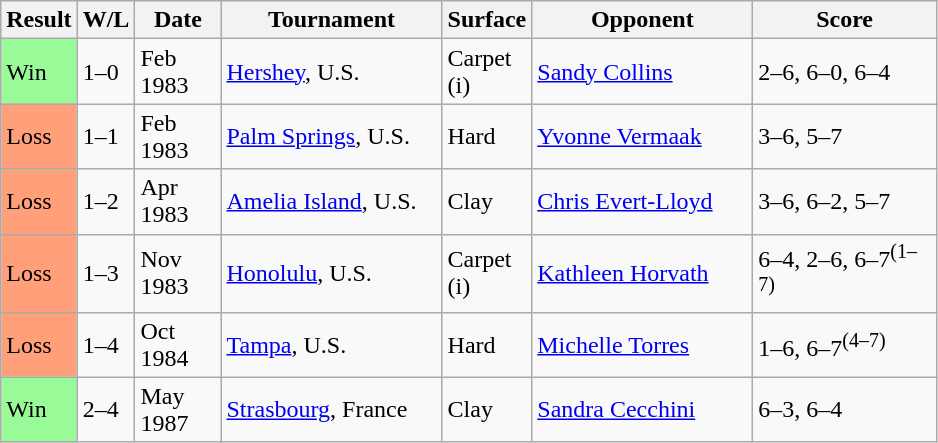<table class="sortable wikitable">
<tr>
<th>Result</th>
<th style="width:30px" class="unsortable">W/L</th>
<th style="width:50px">Date</th>
<th style="width:140px">Tournament</th>
<th style="width:50px">Surface</th>
<th style="width:140px">Opponent</th>
<th style="width:115px" class="unsortable">Score</th>
</tr>
<tr>
<td style="background:#98fb98;">Win</td>
<td>1–0</td>
<td>Feb 1983</td>
<td><a href='#'>Hershey</a>, U.S.</td>
<td>Carpet (i)</td>
<td> <a href='#'>Sandy Collins</a></td>
<td>2–6, 6–0, 6–4</td>
</tr>
<tr>
<td style="background:#ffa07a;">Loss</td>
<td>1–1</td>
<td>Feb 1983</td>
<td><a href='#'>Palm Springs</a>, U.S.</td>
<td>Hard</td>
<td> <a href='#'>Yvonne Vermaak</a></td>
<td>3–6, 5–7</td>
</tr>
<tr>
<td style="background:#ffa07a;">Loss</td>
<td>1–2</td>
<td>Apr 1983</td>
<td><a href='#'>Amelia Island</a>, U.S.</td>
<td>Clay</td>
<td> <a href='#'>Chris Evert-Lloyd</a></td>
<td>3–6, 6–2, 5–7</td>
</tr>
<tr>
<td style="background:#ffa07a;">Loss</td>
<td>1–3</td>
<td>Nov 1983</td>
<td><a href='#'>Honolulu</a>, U.S.</td>
<td>Carpet (i)</td>
<td> <a href='#'>Kathleen Horvath</a></td>
<td>6–4, 2–6, 6–7<sup>(1–7)</sup></td>
</tr>
<tr>
<td style="background:#ffa07a;">Loss</td>
<td>1–4</td>
<td>Oct 1984</td>
<td><a href='#'>Tampa</a>, U.S.</td>
<td>Hard</td>
<td> <a href='#'>Michelle Torres</a></td>
<td>1–6, 6–7<sup>(4–7)</sup></td>
</tr>
<tr>
<td style="background:#98fb98;">Win</td>
<td>2–4</td>
<td>May 1987</td>
<td><a href='#'>Strasbourg</a>, France</td>
<td>Clay</td>
<td> <a href='#'>Sandra Cecchini</a></td>
<td>6–3, 6–4</td>
</tr>
</table>
